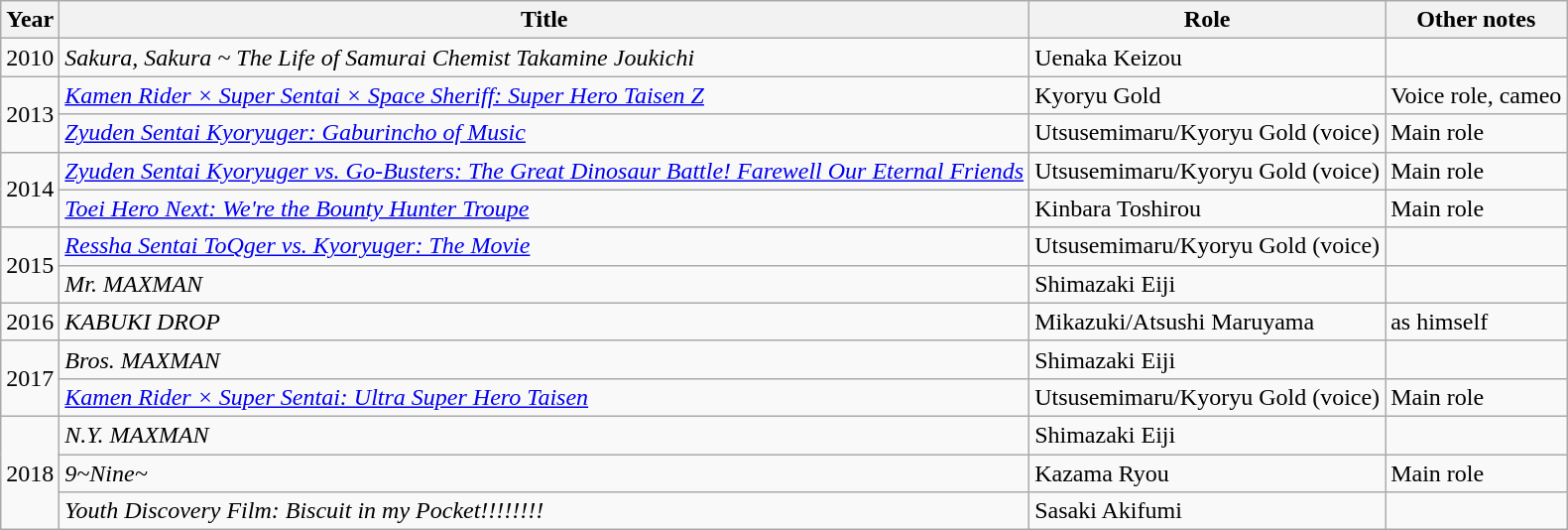<table class="wikitable">
<tr>
<th>Year</th>
<th>Title</th>
<th>Role</th>
<th>Other notes</th>
</tr>
<tr>
<td>2010</td>
<td><em>Sakura, Sakura ~ The Life of Samurai Chemist Takamine Joukichi</em></td>
<td>Uenaka Keizou</td>
<td></td>
</tr>
<tr>
<td rowspan="2">2013</td>
<td><em><a href='#'>Kamen Rider × Super Sentai × Space Sheriff: Super Hero Taisen Z</a></em></td>
<td>Kyoryu Gold</td>
<td>Voice role, cameo</td>
</tr>
<tr>
<td><em><a href='#'>Zyuden Sentai Kyoryuger: Gaburincho of Music</a></em></td>
<td>Utsusemimaru/Kyoryu Gold (voice)</td>
<td>Main role</td>
</tr>
<tr>
<td rowspan="2">2014</td>
<td><em><a href='#'>Zyuden Sentai Kyoryuger vs. Go-Busters: The Great Dinosaur Battle! Farewell Our Eternal Friends</a></em></td>
<td>Utsusemimaru/Kyoryu Gold (voice)</td>
<td>Main role</td>
</tr>
<tr>
<td><em><a href='#'>Toei Hero Next: We're the Bounty Hunter Troupe</a></em></td>
<td>Kinbara Toshirou</td>
<td>Main role</td>
</tr>
<tr>
<td rowspan="2">2015</td>
<td><em><a href='#'>Ressha Sentai ToQger vs. Kyoryuger: The Movie</a></em></td>
<td>Utsusemimaru/Kyoryu Gold (voice)</td>
<td></td>
</tr>
<tr>
<td><em>Mr. MAXMAN</em></td>
<td>Shimazaki Eiji</td>
<td></td>
</tr>
<tr>
<td>2016</td>
<td><em>KABUKI DROP</em></td>
<td>Mikazuki/Atsushi Maruyama</td>
<td>as himself</td>
</tr>
<tr>
<td rowspan="2">2017</td>
<td><em>Bros. MAXMAN</em></td>
<td>Shimazaki Eiji</td>
<td></td>
</tr>
<tr>
<td><em><a href='#'>Kamen Rider × Super Sentai: Ultra Super Hero Taisen</a></em></td>
<td>Utsusemimaru/Kyoryu Gold (voice)</td>
<td>Main role</td>
</tr>
<tr>
<td rowspan="3">2018</td>
<td><em>N.Y. MAXMAN</em></td>
<td>Shimazaki Eiji</td>
<td></td>
</tr>
<tr>
<td><em>9~Nine~</em></td>
<td>Kazama Ryou</td>
<td>Main role</td>
</tr>
<tr>
<td><em>Youth Discovery Film: Biscuit in my Pocket!!!!!!!!</em></td>
<td>Sasaki Akifumi</td>
<td></td>
</tr>
</table>
